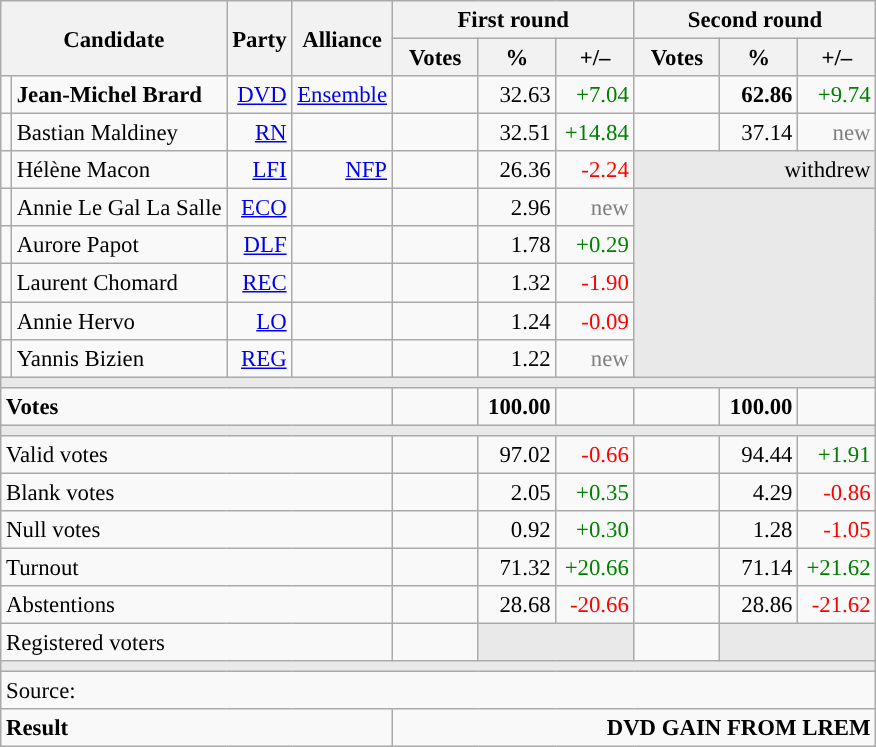<table class="wikitable" style="text-align:right;font-size:95%;">
<tr>
<th rowspan="2" colspan="2">Candidate</th>
<th colspan="1" rowspan="2">Party</th>
<th colspan="1" rowspan="2">Alliance</th>
<th colspan="3">First round</th>
<th colspan="3">Second round</th>
</tr>
<tr>
<th style="width:50px;">Votes</th>
<th style="width:45px;">%</th>
<th style="width:45px;">+/–</th>
<th style="width:50px;">Votes</th>
<th style="width:45px;">%</th>
<th style="width:45px;">+/–</th>
</tr>
<tr>
<td style="color:inherit;background:"></td>
<td style="text-align:left;"><strong>Jean-Michel Brard</strong></td>
<td><a href='#'>DVD</a></td>
<td><a href='#'>Ensemble</a></td>
<td></td>
<td>32.63</td>
<td style="color:green;">+7.04</td>
<td><strong></strong></td>
<td><strong>62.86</strong></td>
<td style="color:green;">+9.74</td>
</tr>
<tr>
<td style="color:inherit;background:"></td>
<td style="text-align:left;">Bastian Maldiney</td>
<td><a href='#'>RN</a></td>
<td></td>
<td></td>
<td>32.51</td>
<td style="color:green;">+14.84</td>
<td></td>
<td>37.14</td>
<td style="color:grey;">new</td>
</tr>
<tr>
<td style="color:inherit;background:"></td>
<td style="text-align:left;">Hélène Macon</td>
<td><a href='#'>LFI</a></td>
<td><a href='#'>NFP</a></td>
<td></td>
<td>26.36</td>
<td style="color:red;">-2.24</td>
<td colspan="3" style="background:#E9E9E9;">withdrew</td>
</tr>
<tr>
<td style="color:inherit;background:"></td>
<td style="text-align:left;">Annie Le Gal La Salle</td>
<td><a href='#'>ECO</a></td>
<td></td>
<td></td>
<td>2.96</td>
<td style="color:grey;">new</td>
<td colspan="3" rowspan="5" style="background:#E9E9E9;"></td>
</tr>
<tr>
<td style="color:inherit;background:"></td>
<td style="text-align:left;">Aurore Papot</td>
<td><a href='#'>DLF</a></td>
<td></td>
<td></td>
<td>1.78</td>
<td style="color:green;">+0.29</td>
</tr>
<tr>
<td style="color:inherit;background:"></td>
<td style="text-align:left;">Laurent Chomard</td>
<td><a href='#'>REC</a></td>
<td></td>
<td></td>
<td>1.32</td>
<td style="color:red;">-1.90</td>
</tr>
<tr>
<td style="color:inherit;background:"></td>
<td style="text-align:left;">Annie Hervo</td>
<td><a href='#'>LO</a></td>
<td></td>
<td></td>
<td>1.24</td>
<td style="color:red;">-0.09</td>
</tr>
<tr>
<td style="color:inherit;background:"></td>
<td style="text-align:left;">Yannis Bizien</td>
<td><a href='#'>REG</a></td>
<td></td>
<td></td>
<td>1.22</td>
<td style="color:grey;">new</td>
</tr>
<tr>
<td colspan="10" style="background:#E9E9E9;"></td>
</tr>
<tr style="font-weight:bold;">
<td colspan="4" style="text-align:left;">Votes</td>
<td></td>
<td>100.00</td>
<td></td>
<td></td>
<td>100.00</td>
<td></td>
</tr>
<tr>
<td colspan="10" style="background:#E9E9E9;"></td>
</tr>
<tr>
<td colspan="4" style="text-align:left;">Valid votes</td>
<td></td>
<td>97.02</td>
<td style="color:red;">-0.66</td>
<td></td>
<td>94.44</td>
<td style="color:green;">+1.91</td>
</tr>
<tr>
<td colspan="4" style="text-align:left;">Blank votes</td>
<td></td>
<td>2.05</td>
<td style="color:green;">+0.35</td>
<td></td>
<td>4.29</td>
<td style="color:red;">-0.86</td>
</tr>
<tr>
<td colspan="4" style="text-align:left;">Null votes</td>
<td></td>
<td>0.92</td>
<td style="color:green;">+0.30</td>
<td></td>
<td>1.28</td>
<td style="color:red;">-1.05</td>
</tr>
<tr>
<td colspan="4" style="text-align:left;">Turnout</td>
<td></td>
<td>71.32</td>
<td style="color:green;">+20.66</td>
<td></td>
<td>71.14</td>
<td style="color:green;">+21.62</td>
</tr>
<tr>
<td colspan="4" style="text-align:left;">Abstentions</td>
<td></td>
<td>28.68</td>
<td style="color:red;">-20.66</td>
<td></td>
<td>28.86</td>
<td style="color:red;">-21.62</td>
</tr>
<tr>
<td colspan="4" style="text-align:left;">Registered voters</td>
<td></td>
<td colspan="2" style="background:#E9E9E9;"></td>
<td></td>
<td colspan="2" style="background:#E9E9E9;"></td>
</tr>
<tr>
<td colspan="10" style="background:#E9E9E9;"></td>
</tr>
<tr>
<td colspan="10" style="text-align:left;">Source: </td>
</tr>
<tr style="font-weight:bold">
<td colspan="4" style="text-align:left;">Result</td>
<td colspan="6" style="background-color:">DVD GAIN FROM LREM</td>
</tr>
</table>
